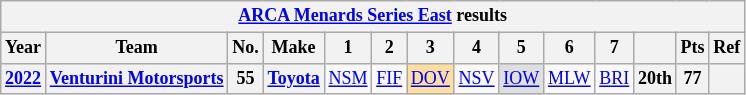<table class="wikitable" style="text-align:center; font-size:75%">
<tr>
<th colspan="19"><a href='#'>ARCA Menards Series East</a> results</th>
</tr>
<tr>
<th>Year</th>
<th>Team</th>
<th>No.</th>
<th>Make</th>
<th>1</th>
<th>2</th>
<th>3</th>
<th>4</th>
<th>5</th>
<th>6</th>
<th>7</th>
<th></th>
<th>Pts</th>
<th>Ref</th>
</tr>
<tr>
<th><a href='#'>2022</a></th>
<th><a href='#'>Venturini Motorsports</a></th>
<th>55</th>
<th><a href='#'>Toyota</a></th>
<td><a href='#'>NSM</a></td>
<td><a href='#'>FIF</a></td>
<td style="background:#FFDF9F;"><a href='#'>DOV</a><br></td>
<td><a href='#'>NSV</a></td>
<td style="background:#DFDFDF;"><a href='#'>IOW</a><br></td>
<td><a href='#'>MLW</a></td>
<td><a href='#'>BRI</a></td>
<th>20th</th>
<th>77</th>
<th></th>
</tr>
</table>
